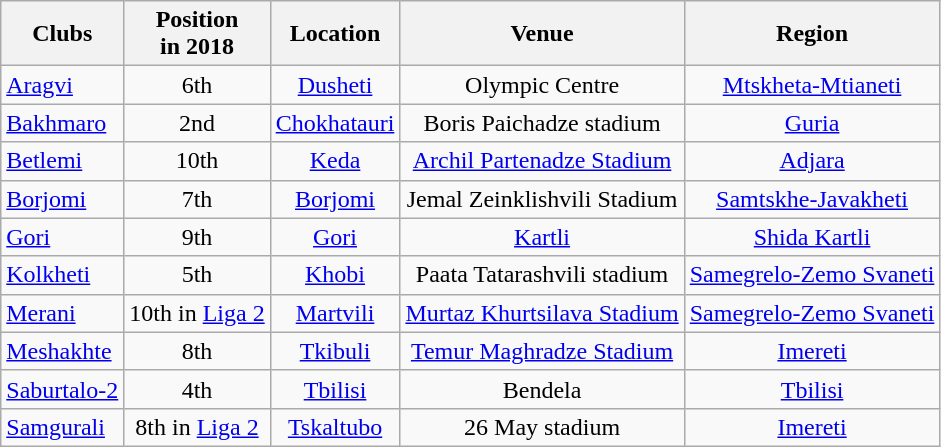<table class="wikitable sortable" style="text-align:center;">
<tr>
<th>Clubs</th>
<th>Position <br>in 2018</th>
<th>Location</th>
<th>Venue</th>
<th>Region</th>
</tr>
<tr>
<td style="text-align:left;"><a href='#'>Aragvi</a></td>
<td>6th</td>
<td><a href='#'>Dusheti</a></td>
<td>Olympic Centre</td>
<td><a href='#'>Mtskheta-Mtianeti</a></td>
</tr>
<tr>
<td style="text-align:left;"><a href='#'>Bakhmaro</a></td>
<td>2nd</td>
<td><a href='#'>Chokhatauri</a></td>
<td>Boris Paichadze stadium</td>
<td><a href='#'>Guria</a></td>
</tr>
<tr>
<td style="text-align:left;"><a href='#'>Betlemi</a></td>
<td>10th</td>
<td><a href='#'>Keda</a></td>
<td><a href='#'>Archil Partenadze Stadium</a></td>
<td><a href='#'>Adjara</a></td>
</tr>
<tr>
<td style="text-align:left;"><a href='#'>Borjomi</a></td>
<td>7th</td>
<td><a href='#'>Borjomi</a></td>
<td>Jemal Zeinklishvili Stadium</td>
<td><a href='#'>Samtskhe-Javakheti</a></td>
</tr>
<tr>
<td style="text-align:left;"><a href='#'>Gori</a></td>
<td>9th</td>
<td><a href='#'>Gori</a></td>
<td><a href='#'>Kartli</a></td>
<td><a href='#'>Shida Kartli</a></td>
</tr>
<tr>
<td style="text-align:left;"><a href='#'>Kolkheti</a></td>
<td>5th</td>
<td><a href='#'>Khobi</a></td>
<td>Paata Tatarashvili stadium</td>
<td><a href='#'>Samegrelo-Zemo Svaneti</a></td>
</tr>
<tr>
<td style="text-align:left;"><a href='#'>Merani</a></td>
<td>10th in <a href='#'>Liga 2</a></td>
<td><a href='#'>Martvili</a></td>
<td><a href='#'>Murtaz Khurtsilava Stadium</a></td>
<td><a href='#'>Samegrelo-Zemo Svaneti</a></td>
</tr>
<tr>
<td style="text-align:left;"><a href='#'>Meshakhte</a></td>
<td>8th</td>
<td><a href='#'>Tkibuli</a></td>
<td><a href='#'>Temur Maghradze Stadium</a></td>
<td><a href='#'>Imereti</a></td>
</tr>
<tr>
<td style="text-align:left;"><a href='#'>Saburtalo-2</a></td>
<td>4th</td>
<td><a href='#'>Tbilisi</a></td>
<td>Bendela</td>
<td><a href='#'>Tbilisi</a></td>
</tr>
<tr>
<td style="text-align:left;"><a href='#'>Samgurali</a></td>
<td>8th in <a href='#'>Liga 2</a></td>
<td><a href='#'>Tskaltubo</a></td>
<td>26 May stadium</td>
<td><a href='#'>Imereti</a></td>
</tr>
</table>
